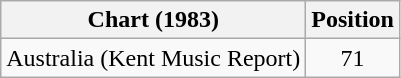<table class="wikitable">
<tr>
<th align="center">Chart (1983)</th>
<th align="center">Position</th>
</tr>
<tr>
<td align="left">Australia (Kent Music Report)</td>
<td align="center">71</td>
</tr>
</table>
